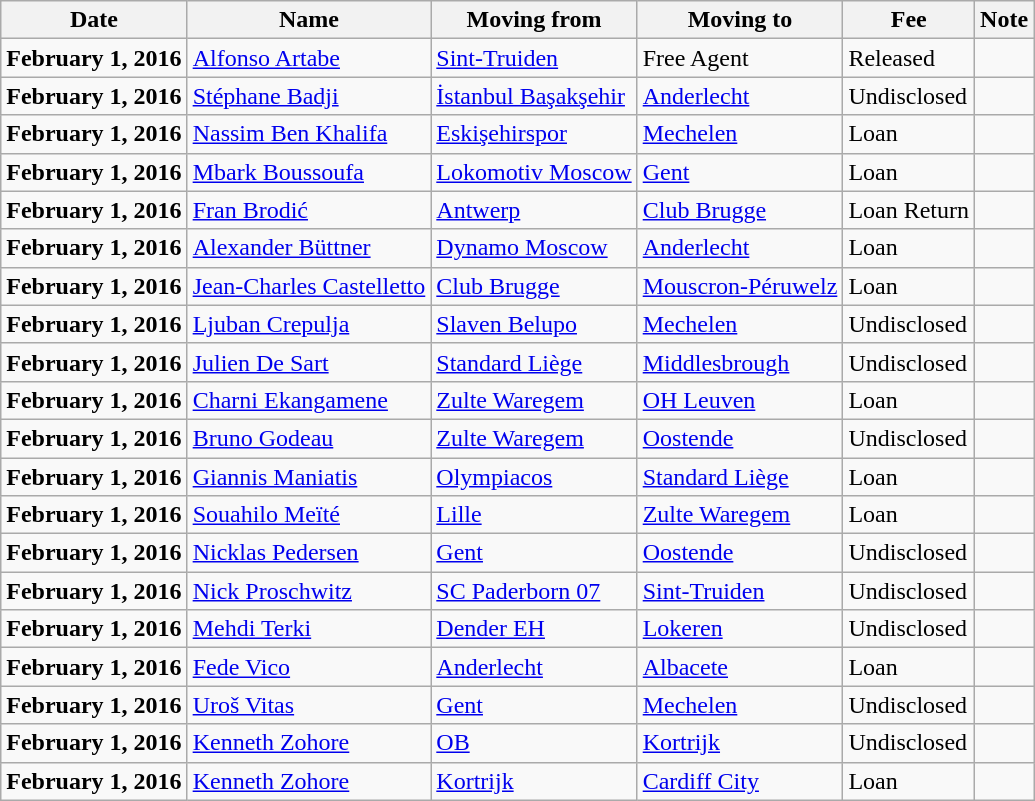<table class="wikitable sortable">
<tr>
<th>Date</th>
<th>Name</th>
<th>Moving from</th>
<th>Moving to</th>
<th>Fee</th>
<th>Note</th>
</tr>
<tr>
<td><strong>February 1, 2016</strong></td>
<td> <a href='#'>Alfonso Artabe</a></td>
<td> <a href='#'>Sint-Truiden</a></td>
<td>Free Agent</td>
<td>Released </td>
<td></td>
</tr>
<tr>
<td><strong>February 1, 2016</strong></td>
<td> <a href='#'>Stéphane Badji</a></td>
<td> <a href='#'>İstanbul Başakşehir</a></td>
<td> <a href='#'>Anderlecht</a></td>
<td>Undisclosed </td>
<td></td>
</tr>
<tr>
<td><strong>February 1, 2016</strong></td>
<td> <a href='#'>Nassim Ben Khalifa</a></td>
<td> <a href='#'>Eskişehirspor</a></td>
<td> <a href='#'>Mechelen</a></td>
<td>Loan </td>
<td></td>
</tr>
<tr>
<td><strong>February 1, 2016</strong></td>
<td> <a href='#'>Mbark Boussoufa</a></td>
<td> <a href='#'>Lokomotiv Moscow</a></td>
<td> <a href='#'>Gent</a></td>
<td>Loan </td>
<td></td>
</tr>
<tr>
<td><strong>February 1, 2016</strong></td>
<td> <a href='#'>Fran Brodić</a></td>
<td> <a href='#'>Antwerp</a></td>
<td> <a href='#'>Club Brugge</a></td>
<td>Loan Return </td>
<td></td>
</tr>
<tr>
<td><strong>February 1, 2016</strong></td>
<td> <a href='#'>Alexander Büttner</a></td>
<td> <a href='#'>Dynamo Moscow</a></td>
<td> <a href='#'>Anderlecht</a></td>
<td>Loan </td>
<td></td>
</tr>
<tr>
<td><strong>February 1, 2016</strong></td>
<td> <a href='#'>Jean-Charles Castelletto</a></td>
<td> <a href='#'>Club Brugge</a></td>
<td> <a href='#'>Mouscron-Péruwelz</a></td>
<td>Loan </td>
<td></td>
</tr>
<tr>
<td><strong>February 1, 2016</strong></td>
<td> <a href='#'>Ljuban Crepulja</a></td>
<td> <a href='#'>Slaven Belupo</a></td>
<td> <a href='#'>Mechelen</a></td>
<td>Undisclosed </td>
<td></td>
</tr>
<tr>
<td><strong>February 1, 2016</strong></td>
<td> <a href='#'>Julien De Sart</a></td>
<td> <a href='#'>Standard Liège</a></td>
<td> <a href='#'>Middlesbrough</a></td>
<td>Undisclosed </td>
<td></td>
</tr>
<tr>
<td><strong>February 1, 2016</strong></td>
<td> <a href='#'>Charni Ekangamene</a></td>
<td> <a href='#'>Zulte Waregem</a></td>
<td> <a href='#'>OH Leuven</a></td>
<td>Loan </td>
<td></td>
</tr>
<tr>
<td><strong>February 1, 2016</strong></td>
<td> <a href='#'>Bruno Godeau</a></td>
<td> <a href='#'>Zulte Waregem</a></td>
<td> <a href='#'>Oostende</a></td>
<td>Undisclosed </td>
<td></td>
</tr>
<tr>
<td><strong>February 1, 2016</strong></td>
<td> <a href='#'>Giannis Maniatis</a></td>
<td> <a href='#'>Olympiacos</a></td>
<td> <a href='#'>Standard Liège</a></td>
<td>Loan </td>
<td></td>
</tr>
<tr>
<td><strong>February 1, 2016</strong></td>
<td> <a href='#'>Souahilo Meïté</a></td>
<td> <a href='#'>Lille</a></td>
<td> <a href='#'>Zulte Waregem</a></td>
<td>Loan </td>
<td></td>
</tr>
<tr>
<td><strong>February 1, 2016</strong></td>
<td> <a href='#'>Nicklas Pedersen</a></td>
<td> <a href='#'>Gent</a></td>
<td> <a href='#'>Oostende</a></td>
<td>Undisclosed </td>
<td></td>
</tr>
<tr>
<td><strong>February 1, 2016</strong></td>
<td> <a href='#'>Nick Proschwitz</a></td>
<td> <a href='#'>SC Paderborn 07</a></td>
<td> <a href='#'>Sint-Truiden</a></td>
<td>Undisclosed </td>
<td></td>
</tr>
<tr>
<td><strong>February 1, 2016</strong></td>
<td> <a href='#'>Mehdi Terki</a></td>
<td> <a href='#'>Dender EH</a></td>
<td> <a href='#'>Lokeren</a></td>
<td>Undisclosed </td>
<td></td>
</tr>
<tr>
<td><strong>February 1, 2016</strong></td>
<td> <a href='#'>Fede Vico</a></td>
<td> <a href='#'>Anderlecht</a></td>
<td> <a href='#'>Albacete</a></td>
<td>Loan </td>
<td></td>
</tr>
<tr>
<td><strong>February 1, 2016</strong></td>
<td> <a href='#'>Uroš Vitas</a></td>
<td> <a href='#'>Gent</a></td>
<td> <a href='#'>Mechelen</a></td>
<td>Undisclosed </td>
<td></td>
</tr>
<tr>
<td><strong>February 1, 2016</strong></td>
<td> <a href='#'>Kenneth Zohore</a></td>
<td> <a href='#'>OB</a></td>
<td> <a href='#'>Kortrijk</a></td>
<td>Undisclosed </td>
<td></td>
</tr>
<tr>
<td><strong>February 1, 2016</strong></td>
<td> <a href='#'>Kenneth Zohore</a></td>
<td> <a href='#'>Kortrijk</a></td>
<td> <a href='#'>Cardiff City</a></td>
<td>Loan </td>
<td></td>
</tr>
</table>
